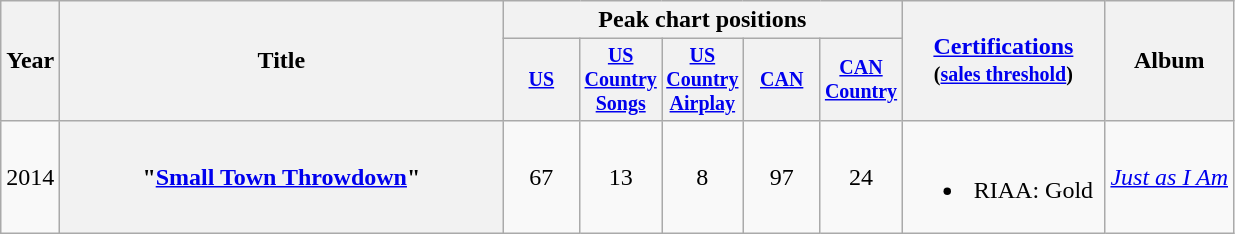<table class="wikitable plainrowheaders" style="text-align:center;">
<tr>
<th scope="col" rowspan="2">Year</th>
<th scope="col" rowspan="2" style="width:18em;">Title</th>
<th scope="col" colspan="5">Peak chart positions</th>
<th scope="col" rowspan="2" style="width:8em;"><a href='#'>Certifications</a><br><small>(<a href='#'>sales threshold</a>)</small></th>
<th scope="col" rowspan="2">Album</th>
</tr>
<tr style="font-size:smaller;">
<th scope="col" style="width:45px;"><a href='#'>US</a><br></th>
<th scope="col" style="width:45px;"><a href='#'>US Country Songs</a><br></th>
<th scope="col" style="width:45px;"><a href='#'>US Country Airplay</a><br></th>
<th scope="col" style="width:45px;"><a href='#'>CAN</a><br></th>
<th scope="col" style="width:45px;"><a href='#'>CAN Country</a><br></th>
</tr>
<tr>
<td>2014</td>
<th scope="row">"<a href='#'>Small Town Throwdown</a>"<br></th>
<td>67</td>
<td>13</td>
<td>8</td>
<td>97</td>
<td>24</td>
<td><br><ul><li>RIAA: Gold</li></ul></td>
<td><em><a href='#'>Just as I Am</a></em></td>
</tr>
</table>
